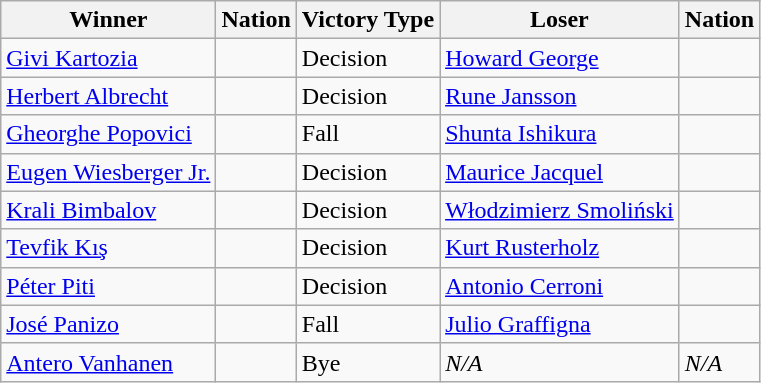<table class="wikitable sortable" style="text-align:left;">
<tr>
<th>Winner</th>
<th>Nation</th>
<th>Victory Type</th>
<th>Loser</th>
<th>Nation</th>
</tr>
<tr>
<td><a href='#'>Givi Kartozia</a></td>
<td></td>
<td>Decision</td>
<td><a href='#'>Howard George</a></td>
<td></td>
</tr>
<tr>
<td><a href='#'>Herbert Albrecht</a></td>
<td></td>
<td>Decision</td>
<td><a href='#'>Rune Jansson</a></td>
<td></td>
</tr>
<tr>
<td><a href='#'>Gheorghe Popovici</a></td>
<td></td>
<td>Fall</td>
<td><a href='#'>Shunta Ishikura</a></td>
<td></td>
</tr>
<tr>
<td><a href='#'>Eugen Wiesberger Jr.</a></td>
<td></td>
<td>Decision</td>
<td><a href='#'>Maurice Jacquel</a></td>
<td></td>
</tr>
<tr>
<td><a href='#'>Krali Bimbalov</a></td>
<td></td>
<td>Decision</td>
<td><a href='#'>Włodzimierz Smoliński</a></td>
<td></td>
</tr>
<tr>
<td><a href='#'>Tevfik Kış</a></td>
<td></td>
<td>Decision</td>
<td><a href='#'>Kurt Rusterholz</a></td>
<td></td>
</tr>
<tr>
<td><a href='#'>Péter Piti</a></td>
<td></td>
<td>Decision</td>
<td><a href='#'>Antonio Cerroni</a></td>
<td></td>
</tr>
<tr>
<td><a href='#'>José Panizo</a></td>
<td></td>
<td>Fall</td>
<td><a href='#'>Julio Graffigna</a></td>
<td></td>
</tr>
<tr>
<td><a href='#'>Antero Vanhanen</a></td>
<td></td>
<td>Bye</td>
<td><em>N/A</em></td>
<td><em>N/A</em></td>
</tr>
</table>
